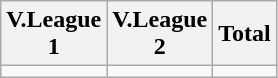<table class="wikitable" width="5%" align="center">
<tr>
<th width="15%">V.League 1</th>
<th width="15%">V.League 2</th>
<th width="15%">Total</th>
</tr>
<tr>
<td></td>
<td></td>
<td></td>
</tr>
</table>
